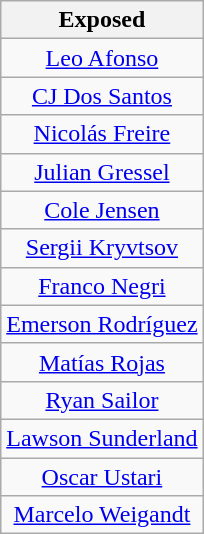<table class="wikitable" style="text-align:center">
<tr>
<th>Exposed</th>
</tr>
<tr>
<td><a href='#'>Leo Afonso</a></td>
</tr>
<tr>
<td><a href='#'>CJ Dos Santos</a></td>
</tr>
<tr>
<td><a href='#'>Nicolás Freire</a></td>
</tr>
<tr>
<td><a href='#'>Julian Gressel</a></td>
</tr>
<tr>
<td><a href='#'>Cole Jensen</a></td>
</tr>
<tr>
<td><a href='#'>Sergii Kryvtsov</a></td>
</tr>
<tr>
<td><a href='#'>Franco Negri</a></td>
</tr>
<tr>
<td><a href='#'>Emerson Rodríguez</a></td>
</tr>
<tr>
<td><a href='#'>Matías Rojas</a></td>
</tr>
<tr>
<td><a href='#'>Ryan Sailor</a></td>
</tr>
<tr>
<td><a href='#'>Lawson Sunderland</a></td>
</tr>
<tr>
<td><a href='#'>Oscar Ustari</a></td>
</tr>
<tr>
<td><a href='#'>Marcelo Weigandt</a></td>
</tr>
</table>
